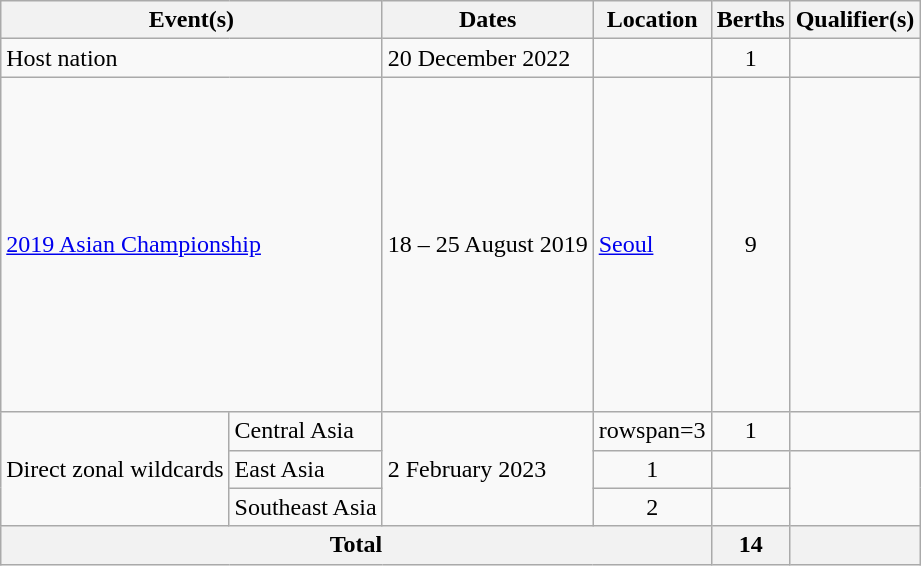<table class="wikitable">
<tr>
<th colspan=2>Event(s)</th>
<th>Dates</th>
<th>Location</th>
<th>Berths</th>
<th>Qualifier(s)</th>
</tr>
<tr>
<td colspan=2>Host nation</td>
<td>20 December 2022</td>
<td></td>
<td style="text-align:center">1</td>
<td></td>
</tr>
<tr>
<td colspan=2><a href='#'>2019 Asian Championship</a></td>
<td>18 – 25 August 2019</td>
<td> <a href='#'>Seoul</a></td>
<td style="text-align:center">9</td>
<td><br><s></s><br><br><br><br><br><br><s></s><br><br><br><br><s></s><br><s></s></td>
</tr>
<tr>
<td rowspan=3>Direct zonal wildcards</td>
<td>Central Asia</td>
<td rowspan=3>2 February 2023</td>
<td>rowspan=3 </td>
<td style="text-align:center;">1</td>
<td></td>
</tr>
<tr>
<td>East Asia</td>
<td style="text-align:center;">1</td>
<td></td>
</tr>
<tr>
<td>Southeast Asia</td>
<td style="text-align:center;">2</td>
<td><br></td>
</tr>
<tr>
<th colspan="4">Total</th>
<th>14</th>
<th></th>
</tr>
</table>
